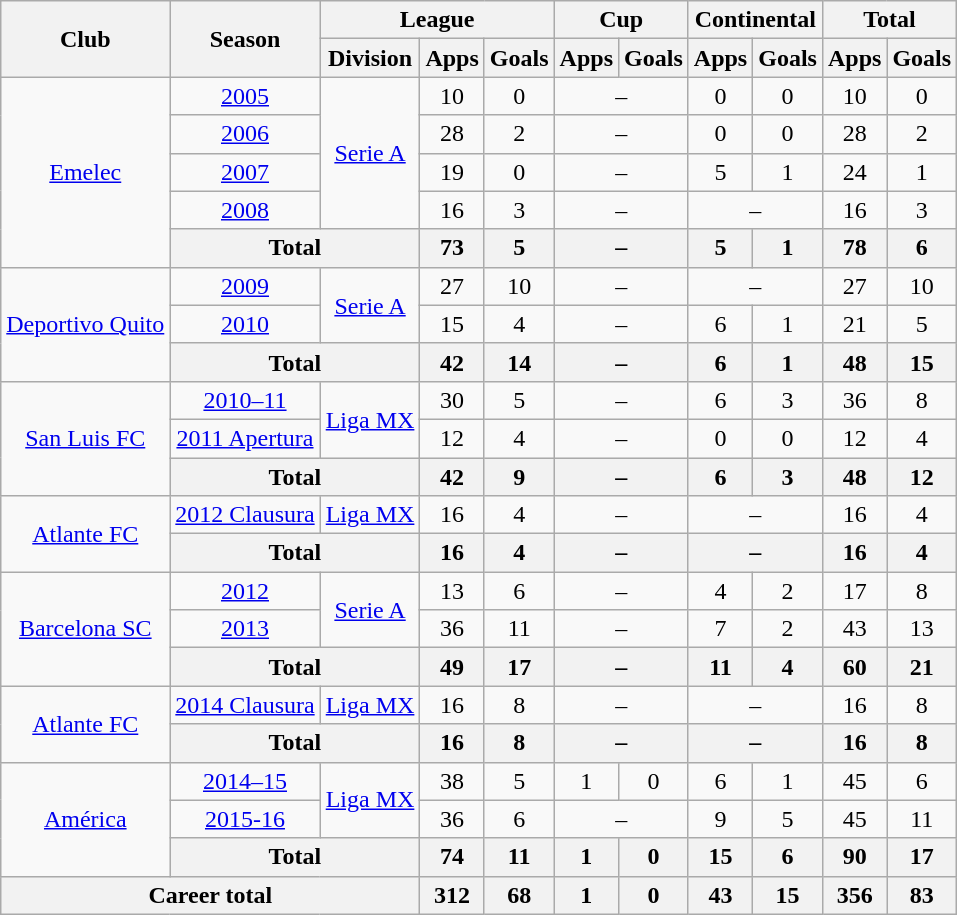<table class="wikitable" style="text-align: center;">
<tr>
<th rowspan="2">Club</th>
<th rowspan="2">Season</th>
<th colspan="3">League</th>
<th colspan="2">Cup</th>
<th colspan="2">Continental</th>
<th colspan="2">Total</th>
</tr>
<tr>
<th>Division</th>
<th>Apps</th>
<th>Goals</th>
<th>Apps</th>
<th>Goals</th>
<th>Apps</th>
<th>Goals</th>
<th>Apps</th>
<th>Goals</th>
</tr>
<tr>
<td rowspan="5"><a href='#'>Emelec</a></td>
<td><a href='#'>2005</a></td>
<td rowspan="4"><a href='#'>Serie A</a></td>
<td>10</td>
<td>0</td>
<td colspan="2">–</td>
<td>0</td>
<td>0</td>
<td>10</td>
<td>0</td>
</tr>
<tr>
<td><a href='#'>2006</a></td>
<td>28</td>
<td>2</td>
<td colspan="2">–</td>
<td>0</td>
<td>0</td>
<td>28</td>
<td>2</td>
</tr>
<tr>
<td><a href='#'>2007</a></td>
<td>19</td>
<td>0</td>
<td colspan="2">–</td>
<td>5</td>
<td>1</td>
<td>24</td>
<td>1</td>
</tr>
<tr>
<td><a href='#'>2008</a></td>
<td>16</td>
<td>3</td>
<td colspan="2">–</td>
<td colspan="2">–</td>
<td>16</td>
<td>3</td>
</tr>
<tr>
<th colspan="2">Total</th>
<th>73</th>
<th>5</th>
<th colspan="2">–</th>
<th>5</th>
<th>1</th>
<th>78</th>
<th>6</th>
</tr>
<tr>
<td rowspan="3"><a href='#'>Deportivo Quito</a></td>
<td><a href='#'>2009</a></td>
<td rowspan="2"><a href='#'>Serie A</a></td>
<td>27</td>
<td>10</td>
<td colspan="2">–</td>
<td colspan="2">–</td>
<td>27</td>
<td>10</td>
</tr>
<tr>
<td><a href='#'>2010</a></td>
<td>15</td>
<td>4</td>
<td colspan="2">–</td>
<td>6</td>
<td>1</td>
<td>21</td>
<td>5</td>
</tr>
<tr>
<th colspan="2">Total</th>
<th>42</th>
<th>14</th>
<th colspan="2">–</th>
<th>6</th>
<th>1</th>
<th>48</th>
<th>15</th>
</tr>
<tr>
<td rowspan="3"><a href='#'>San Luis FC</a></td>
<td><a href='#'>2010–11</a></td>
<td rowspan="2"><a href='#'>Liga MX</a></td>
<td>30</td>
<td>5</td>
<td colspan="2">–</td>
<td>6</td>
<td>3</td>
<td>36</td>
<td>8</td>
</tr>
<tr>
<td><a href='#'>2011 Apertura</a></td>
<td>12</td>
<td>4</td>
<td colspan="2">–</td>
<td>0</td>
<td>0</td>
<td>12</td>
<td>4</td>
</tr>
<tr>
<th colspan="2">Total</th>
<th>42</th>
<th>9</th>
<th colspan="2">–</th>
<th>6</th>
<th>3</th>
<th>48</th>
<th>12</th>
</tr>
<tr>
<td rowspan="2"><a href='#'>Atlante FC</a></td>
<td><a href='#'>2012 Clausura</a></td>
<td><a href='#'>Liga MX</a></td>
<td>16</td>
<td>4</td>
<td colspan="2">–</td>
<td colspan="2">–</td>
<td>16</td>
<td>4</td>
</tr>
<tr>
<th colspan="2">Total</th>
<th>16</th>
<th>4</th>
<th colspan="2">–</th>
<th colspan="2">–</th>
<th>16</th>
<th>4</th>
</tr>
<tr>
<td rowspan="3"><a href='#'>Barcelona SC</a></td>
<td><a href='#'>2012</a></td>
<td rowspan="2"><a href='#'>Serie A</a></td>
<td>13</td>
<td>6</td>
<td colspan="2">–</td>
<td>4</td>
<td>2</td>
<td>17</td>
<td>8</td>
</tr>
<tr>
<td><a href='#'>2013</a></td>
<td>36</td>
<td>11</td>
<td colspan="2">–</td>
<td>7</td>
<td>2</td>
<td>43</td>
<td>13</td>
</tr>
<tr>
<th colspan="2">Total</th>
<th>49</th>
<th>17</th>
<th colspan="2">–</th>
<th>11</th>
<th>4</th>
<th>60</th>
<th>21</th>
</tr>
<tr>
<td rowspan="2"><a href='#'>Atlante FC</a></td>
<td><a href='#'>2014 Clausura</a></td>
<td><a href='#'>Liga MX</a></td>
<td>16</td>
<td>8</td>
<td colspan="2">–</td>
<td colspan="2">–</td>
<td>16</td>
<td>8</td>
</tr>
<tr>
<th colspan="2">Total</th>
<th>16</th>
<th>8</th>
<th colspan="2">–</th>
<th colspan="2">–</th>
<th>16</th>
<th>8</th>
</tr>
<tr>
<td rowspan="3"><a href='#'>América</a></td>
<td><a href='#'>2014–15</a></td>
<td rowspan="2"><a href='#'>Liga MX</a></td>
<td>38</td>
<td>5</td>
<td>1</td>
<td>0</td>
<td>6</td>
<td>1</td>
<td>45</td>
<td>6</td>
</tr>
<tr>
<td><a href='#'>2015-16</a></td>
<td>36</td>
<td>6</td>
<td colspan="2">–</td>
<td>9</td>
<td>5</td>
<td>45</td>
<td>11</td>
</tr>
<tr>
<th colspan="2">Total</th>
<th>74</th>
<th>11</th>
<th>1</th>
<th>0</th>
<th>15</th>
<th>6</th>
<th>90</th>
<th>17</th>
</tr>
<tr>
<th colspan="3">Career total</th>
<th>312</th>
<th>68</th>
<th>1</th>
<th>0</th>
<th>43</th>
<th>15</th>
<th>356</th>
<th>83</th>
</tr>
</table>
